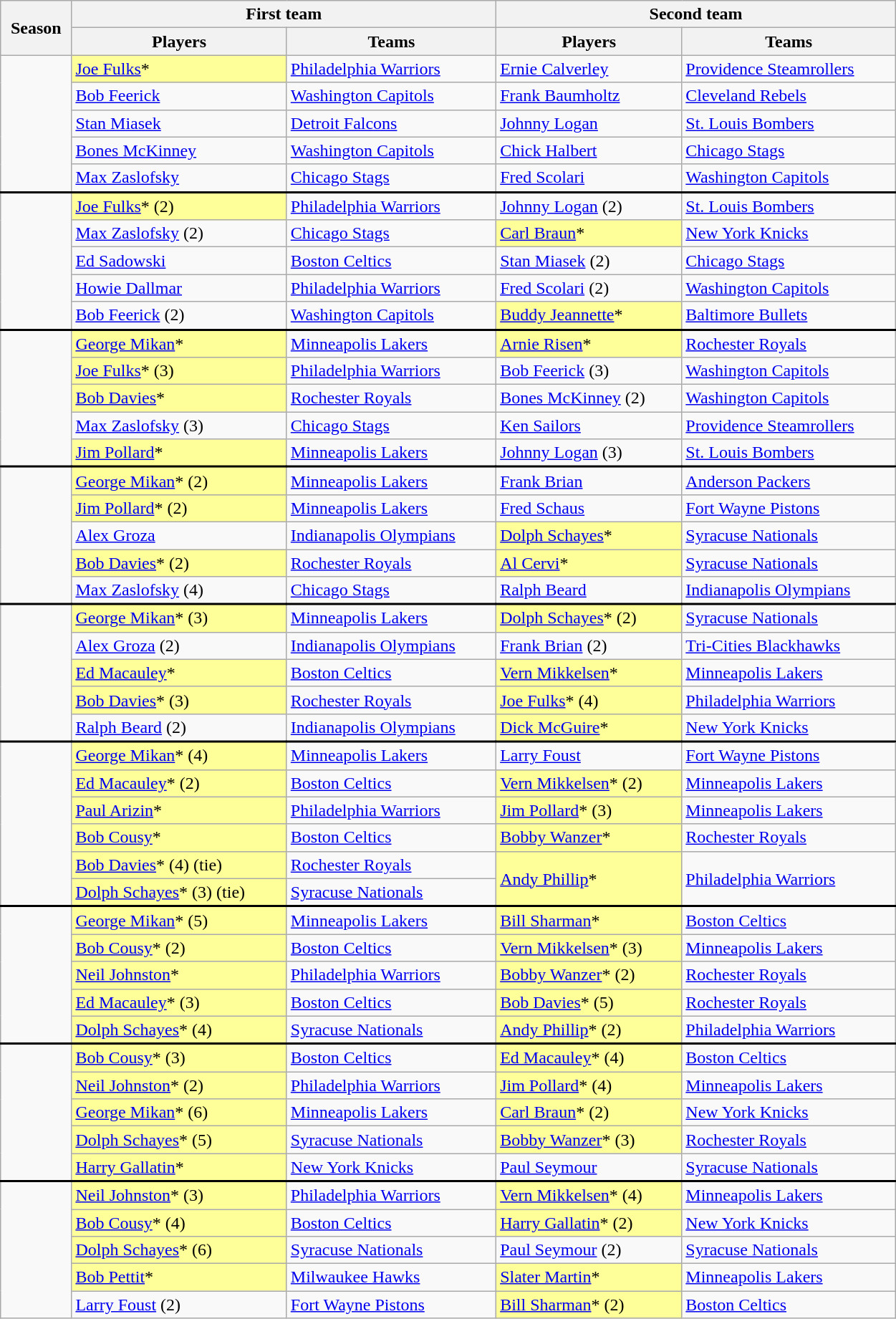<table class="wikitable sortable" style="width:66%">
<tr>
<th rowspan=2>Season</th>
<th colspan=2 class=unsortable>First team</th>
<th colspan=2 class=unsortable>Second team</th>
</tr>
<tr>
<th class=unsortable>Players</th>
<th class=unsortable>Teams</th>
<th class=unsortable>Players</th>
<th class=unsortable>Teams</th>
</tr>
<tr>
<td rowspan=5></td>
<td bgcolor="#FFFF99"> <a href='#'>Joe Fulks</a>*</td>
<td><a href='#'>Philadelphia Warriors</a></td>
<td> <a href='#'>Ernie Calverley</a></td>
<td><a href='#'>Providence Steamrollers</a></td>
</tr>
<tr>
<td> <a href='#'>Bob Feerick</a></td>
<td><a href='#'>Washington Capitols</a></td>
<td> <a href='#'>Frank Baumholtz</a></td>
<td><a href='#'>Cleveland Rebels</a></td>
</tr>
<tr>
<td> <a href='#'>Stan Miasek</a></td>
<td><a href='#'>Detroit Falcons</a></td>
<td> <a href='#'>Johnny Logan</a></td>
<td><a href='#'>St. Louis Bombers</a></td>
</tr>
<tr>
<td> <a href='#'>Bones McKinney</a></td>
<td><a href='#'>Washington Capitols</a></td>
<td> <a href='#'>Chick Halbert</a></td>
<td><a href='#'>Chicago Stags</a></td>
</tr>
<tr>
<td> <a href='#'>Max Zaslofsky</a></td>
<td><a href='#'>Chicago Stags</a></td>
<td> <a href='#'>Fred Scolari</a></td>
<td><a href='#'>Washington Capitols</a></td>
</tr>
<tr style="border-top:2px solid black">
<td rowspan=5></td>
<td bgcolor="#FFFF99"> <a href='#'>Joe Fulks</a>* (2)</td>
<td><a href='#'>Philadelphia Warriors</a></td>
<td> <a href='#'>Johnny Logan</a> (2)</td>
<td><a href='#'>St. Louis Bombers</a></td>
</tr>
<tr>
<td> <a href='#'>Max Zaslofsky</a> (2)</td>
<td><a href='#'>Chicago Stags</a></td>
<td bgcolor="#FFFF99"> <a href='#'>Carl Braun</a>*</td>
<td><a href='#'>New York Knicks</a></td>
</tr>
<tr>
<td> <a href='#'>Ed Sadowski</a></td>
<td><a href='#'>Boston Celtics</a></td>
<td> <a href='#'>Stan Miasek</a> (2)</td>
<td><a href='#'>Chicago Stags</a></td>
</tr>
<tr>
<td> <a href='#'>Howie Dallmar</a></td>
<td><a href='#'>Philadelphia Warriors</a></td>
<td> <a href='#'>Fred Scolari</a> (2)</td>
<td><a href='#'>Washington Capitols</a></td>
</tr>
<tr>
<td> <a href='#'>Bob Feerick</a> (2)</td>
<td><a href='#'>Washington Capitols</a></td>
<td bgcolor="#FFFF99"> <a href='#'>Buddy Jeannette</a>*</td>
<td><a href='#'>Baltimore Bullets</a></td>
</tr>
<tr style="border-top:2px solid black">
<td rowspan=5></td>
<td bgcolor="#FFFF99"> <a href='#'>George Mikan</a>*</td>
<td><a href='#'>Minneapolis Lakers</a></td>
<td bgcolor="#FFFF99"> <a href='#'>Arnie Risen</a>*</td>
<td><a href='#'>Rochester Royals</a></td>
</tr>
<tr>
<td bgcolor="#FFFF99"> <a href='#'>Joe Fulks</a>* (3)</td>
<td><a href='#'>Philadelphia Warriors</a></td>
<td> <a href='#'>Bob Feerick</a> (3)</td>
<td><a href='#'>Washington Capitols</a></td>
</tr>
<tr>
<td bgcolor="#FFFF99"> <a href='#'>Bob Davies</a>*</td>
<td><a href='#'>Rochester Royals</a></td>
<td> <a href='#'>Bones McKinney</a> (2)</td>
<td><a href='#'>Washington Capitols</a></td>
</tr>
<tr>
<td> <a href='#'>Max Zaslofsky</a> (3)</td>
<td><a href='#'>Chicago Stags</a></td>
<td> <a href='#'>Ken Sailors</a></td>
<td><a href='#'>Providence Steamrollers</a></td>
</tr>
<tr>
<td bgcolor="#FFFF99"> <a href='#'>Jim Pollard</a>*</td>
<td><a href='#'>Minneapolis Lakers</a></td>
<td> <a href='#'>Johnny Logan</a> (3)</td>
<td><a href='#'>St. Louis Bombers</a></td>
</tr>
<tr style="border-top:2px solid black">
<td rowspan=5></td>
<td bgcolor="#FFFF99"> <a href='#'>George Mikan</a>* (2)</td>
<td><a href='#'>Minneapolis Lakers</a></td>
<td> <a href='#'>Frank Brian</a></td>
<td><a href='#'>Anderson Packers</a></td>
</tr>
<tr>
<td bgcolor="#FFFF99"> <a href='#'>Jim Pollard</a>* (2)</td>
<td><a href='#'>Minneapolis Lakers</a></td>
<td> <a href='#'>Fred Schaus</a></td>
<td><a href='#'>Fort Wayne Pistons</a></td>
</tr>
<tr>
<td> <a href='#'>Alex Groza</a></td>
<td><a href='#'>Indianapolis Olympians</a></td>
<td bgcolor="#FFFF99"> <a href='#'>Dolph Schayes</a>*</td>
<td><a href='#'>Syracuse Nationals</a></td>
</tr>
<tr>
<td bgcolor="#FFFF99"> <a href='#'>Bob Davies</a>* (2)</td>
<td><a href='#'>Rochester Royals</a></td>
<td bgcolor="#FFFF99"> <a href='#'>Al Cervi</a>*</td>
<td><a href='#'>Syracuse Nationals</a></td>
</tr>
<tr>
<td> <a href='#'>Max Zaslofsky</a> (4)</td>
<td><a href='#'>Chicago Stags</a></td>
<td> <a href='#'>Ralph Beard</a></td>
<td><a href='#'>Indianapolis Olympians</a></td>
</tr>
<tr style="border-top:2px solid black">
<td rowspan=5></td>
<td bgcolor="#FFFF99"> <a href='#'>George Mikan</a>* (3)</td>
<td><a href='#'>Minneapolis Lakers</a></td>
<td bgcolor="#FFFF99"> <a href='#'>Dolph Schayes</a>* (2)</td>
<td><a href='#'>Syracuse Nationals</a></td>
</tr>
<tr>
<td> <a href='#'>Alex Groza</a> (2)</td>
<td><a href='#'>Indianapolis Olympians</a></td>
<td> <a href='#'>Frank Brian</a> (2)</td>
<td><a href='#'>Tri-Cities Blackhawks</a></td>
</tr>
<tr>
<td bgcolor="#FFFF99"> <a href='#'>Ed Macauley</a>*</td>
<td><a href='#'>Boston Celtics</a></td>
<td bgcolor="#FFFF99"> <a href='#'>Vern Mikkelsen</a>*</td>
<td><a href='#'>Minneapolis Lakers</a></td>
</tr>
<tr>
<td bgcolor="#FFFF99"> <a href='#'>Bob Davies</a>* (3)</td>
<td><a href='#'>Rochester Royals</a></td>
<td bgcolor="#FFFF99"> <a href='#'>Joe Fulks</a>* (4)</td>
<td><a href='#'>Philadelphia Warriors</a></td>
</tr>
<tr>
<td> <a href='#'>Ralph Beard</a> (2)</td>
<td><a href='#'>Indianapolis Olympians</a></td>
<td bgcolor="#FFFF99"> <a href='#'>Dick McGuire</a>*</td>
<td><a href='#'>New York Knicks</a></td>
</tr>
<tr style="border-top:2px solid black">
<td rowspan=6></td>
<td bgcolor="#FFFF99"> <a href='#'>George Mikan</a>* (4)</td>
<td><a href='#'>Minneapolis Lakers</a></td>
<td> <a href='#'>Larry Foust</a></td>
<td><a href='#'>Fort Wayne Pistons</a></td>
</tr>
<tr>
<td bgcolor="#FFFF99"> <a href='#'>Ed Macauley</a>* (2)</td>
<td><a href='#'>Boston Celtics</a></td>
<td bgcolor="#FFFF99"> <a href='#'>Vern Mikkelsen</a>* (2)</td>
<td><a href='#'>Minneapolis Lakers</a></td>
</tr>
<tr>
<td bgcolor="#FFFF99"> <a href='#'>Paul Arizin</a>*</td>
<td><a href='#'>Philadelphia Warriors</a></td>
<td bgcolor="#FFFF99"> <a href='#'>Jim Pollard</a>* (3)</td>
<td><a href='#'>Minneapolis Lakers</a></td>
</tr>
<tr>
<td bgcolor="#FFFF99"> <a href='#'>Bob Cousy</a>*</td>
<td><a href='#'>Boston Celtics</a></td>
<td bgcolor="#FFFF99"> <a href='#'>Bobby Wanzer</a>*</td>
<td><a href='#'>Rochester Royals</a></td>
</tr>
<tr>
<td bgcolor="#FFFF99"> <a href='#'>Bob Davies</a>* (4) (tie)</td>
<td><a href='#'>Rochester Royals</a></td>
<td bgcolor="#FFFF99" rowspan=2> <a href='#'>Andy Phillip</a>*</td>
<td rowspan="2"><a href='#'>Philadelphia Warriors</a></td>
</tr>
<tr>
<td bgcolor="#FFFF99"> <a href='#'>Dolph Schayes</a>* (3) (tie)</td>
<td><a href='#'>Syracuse Nationals</a></td>
</tr>
<tr style="border-top:2px solid black">
<td rowspan=5></td>
<td bgcolor="#FFFF99"> <a href='#'>George Mikan</a>* (5)</td>
<td><a href='#'>Minneapolis Lakers</a></td>
<td bgcolor="#FFFF99"> <a href='#'>Bill Sharman</a>*</td>
<td><a href='#'>Boston Celtics</a></td>
</tr>
<tr>
<td bgcolor="#FFFF99"> <a href='#'>Bob Cousy</a>* (2)</td>
<td><a href='#'>Boston Celtics</a></td>
<td bgcolor="#FFFF99"> <a href='#'>Vern Mikkelsen</a>* (3)</td>
<td><a href='#'>Minneapolis Lakers</a></td>
</tr>
<tr>
<td bgcolor="#FFFF99"> <a href='#'>Neil Johnston</a>*</td>
<td><a href='#'>Philadelphia Warriors</a></td>
<td bgcolor="#FFFF99"> <a href='#'>Bobby Wanzer</a>* (2)</td>
<td><a href='#'>Rochester Royals</a></td>
</tr>
<tr>
<td bgcolor="#FFFF99"> <a href='#'>Ed Macauley</a>* (3)</td>
<td><a href='#'>Boston Celtics</a></td>
<td bgcolor="#FFFF99"> <a href='#'>Bob Davies</a>* (5)</td>
<td><a href='#'>Rochester Royals</a></td>
</tr>
<tr>
<td bgcolor="#FFFF99"> <a href='#'>Dolph Schayes</a>* (4)</td>
<td><a href='#'>Syracuse Nationals</a></td>
<td bgcolor="#FFFF99"> <a href='#'>Andy Phillip</a>* (2)</td>
<td><a href='#'>Philadelphia Warriors</a></td>
</tr>
<tr style="border-top:2px solid black">
<td rowspan=5></td>
<td bgcolor="#FFFF99"> <a href='#'>Bob Cousy</a>* (3)</td>
<td><a href='#'>Boston Celtics</a></td>
<td bgcolor="#FFFF99"> <a href='#'>Ed Macauley</a>* (4)</td>
<td><a href='#'>Boston Celtics</a></td>
</tr>
<tr>
<td bgcolor="#FFFF99"> <a href='#'>Neil Johnston</a>* (2)</td>
<td><a href='#'>Philadelphia Warriors</a></td>
<td bgcolor="#FFFF99"> <a href='#'>Jim Pollard</a>* (4)</td>
<td><a href='#'>Minneapolis Lakers</a></td>
</tr>
<tr>
<td bgcolor="#FFFF99"> <a href='#'>George Mikan</a>* (6)</td>
<td><a href='#'>Minneapolis Lakers</a></td>
<td bgcolor="#FFFF99"> <a href='#'>Carl Braun</a>* (2)</td>
<td><a href='#'>New York Knicks</a></td>
</tr>
<tr>
<td bgcolor="#FFFF99"> <a href='#'>Dolph Schayes</a>* (5)</td>
<td><a href='#'>Syracuse Nationals</a></td>
<td bgcolor="#FFFF99"> <a href='#'>Bobby Wanzer</a>* (3)</td>
<td><a href='#'>Rochester Royals</a></td>
</tr>
<tr>
<td bgcolor="#FFFF99"> <a href='#'>Harry Gallatin</a>*</td>
<td><a href='#'>New York Knicks</a></td>
<td> <a href='#'>Paul Seymour</a></td>
<td><a href='#'>Syracuse Nationals</a></td>
</tr>
<tr style="border-top:2px solid black">
<td rowspan=5></td>
<td bgcolor="#FFFF99"> <a href='#'>Neil Johnston</a>* (3)</td>
<td><a href='#'>Philadelphia Warriors</a></td>
<td bgcolor="#FFFF99"> <a href='#'>Vern Mikkelsen</a>* (4)</td>
<td><a href='#'>Minneapolis Lakers</a></td>
</tr>
<tr>
<td bgcolor="#FFFF99"> <a href='#'>Bob Cousy</a>* (4)</td>
<td><a href='#'>Boston Celtics</a></td>
<td bgcolor="#FFFF99"> <a href='#'>Harry Gallatin</a>* (2)</td>
<td><a href='#'>New York Knicks</a></td>
</tr>
<tr>
<td bgcolor="#FFFF99"> <a href='#'>Dolph Schayes</a>* (6)</td>
<td><a href='#'>Syracuse Nationals</a></td>
<td> <a href='#'>Paul Seymour</a> (2)</td>
<td><a href='#'>Syracuse Nationals</a></td>
</tr>
<tr>
<td bgcolor="#FFFF99"> <a href='#'>Bob Pettit</a>*</td>
<td><a href='#'>Milwaukee Hawks</a></td>
<td bgcolor="#FFFF99"> <a href='#'>Slater Martin</a>*</td>
<td><a href='#'>Minneapolis Lakers</a></td>
</tr>
<tr>
<td> <a href='#'>Larry Foust</a> (2)</td>
<td><a href='#'>Fort Wayne Pistons</a></td>
<td bgcolor="#FFFF99"> <a href='#'>Bill Sharman</a>* (2)</td>
<td><a href='#'>Boston Celtics</a></td>
</tr>
</table>
